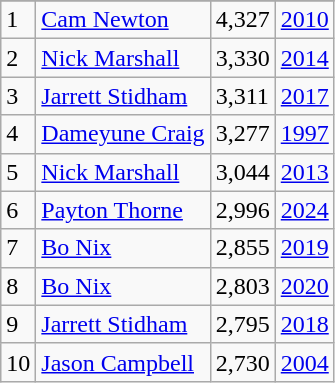<table class="wikitable">
<tr>
</tr>
<tr>
<td>1</td>
<td><a href='#'>Cam Newton</a></td>
<td><abbr>4,327</abbr></td>
<td><a href='#'>2010</a></td>
</tr>
<tr>
<td>2</td>
<td><a href='#'>Nick Marshall</a></td>
<td><abbr>3,330</abbr></td>
<td><a href='#'>2014</a></td>
</tr>
<tr>
<td>3</td>
<td><a href='#'>Jarrett Stidham</a></td>
<td><abbr>3,311</abbr></td>
<td><a href='#'>2017</a></td>
</tr>
<tr>
<td>4</td>
<td><a href='#'>Dameyune Craig</a></td>
<td><abbr>3,277</abbr></td>
<td><a href='#'>1997</a></td>
</tr>
<tr>
<td>5</td>
<td><a href='#'>Nick Marshall</a></td>
<td><abbr>3,044</abbr></td>
<td><a href='#'>2013</a></td>
</tr>
<tr>
<td>6</td>
<td><a href='#'>Payton Thorne</a></td>
<td><abbr>2,996</abbr></td>
<td><a href='#'>2024</a></td>
</tr>
<tr>
<td>7</td>
<td><a href='#'>Bo Nix</a></td>
<td><abbr>2,855</abbr></td>
<td><a href='#'>2019</a></td>
</tr>
<tr>
<td>8</td>
<td><a href='#'>Bo Nix</a></td>
<td><abbr>2,803</abbr></td>
<td><a href='#'>2020</a></td>
</tr>
<tr>
<td>9</td>
<td><a href='#'>Jarrett Stidham</a></td>
<td><abbr>2,795</abbr></td>
<td><a href='#'>2018</a></td>
</tr>
<tr>
<td>10</td>
<td><a href='#'>Jason Campbell</a></td>
<td><abbr>2,730</abbr></td>
<td><a href='#'>2004</a></td>
</tr>
</table>
